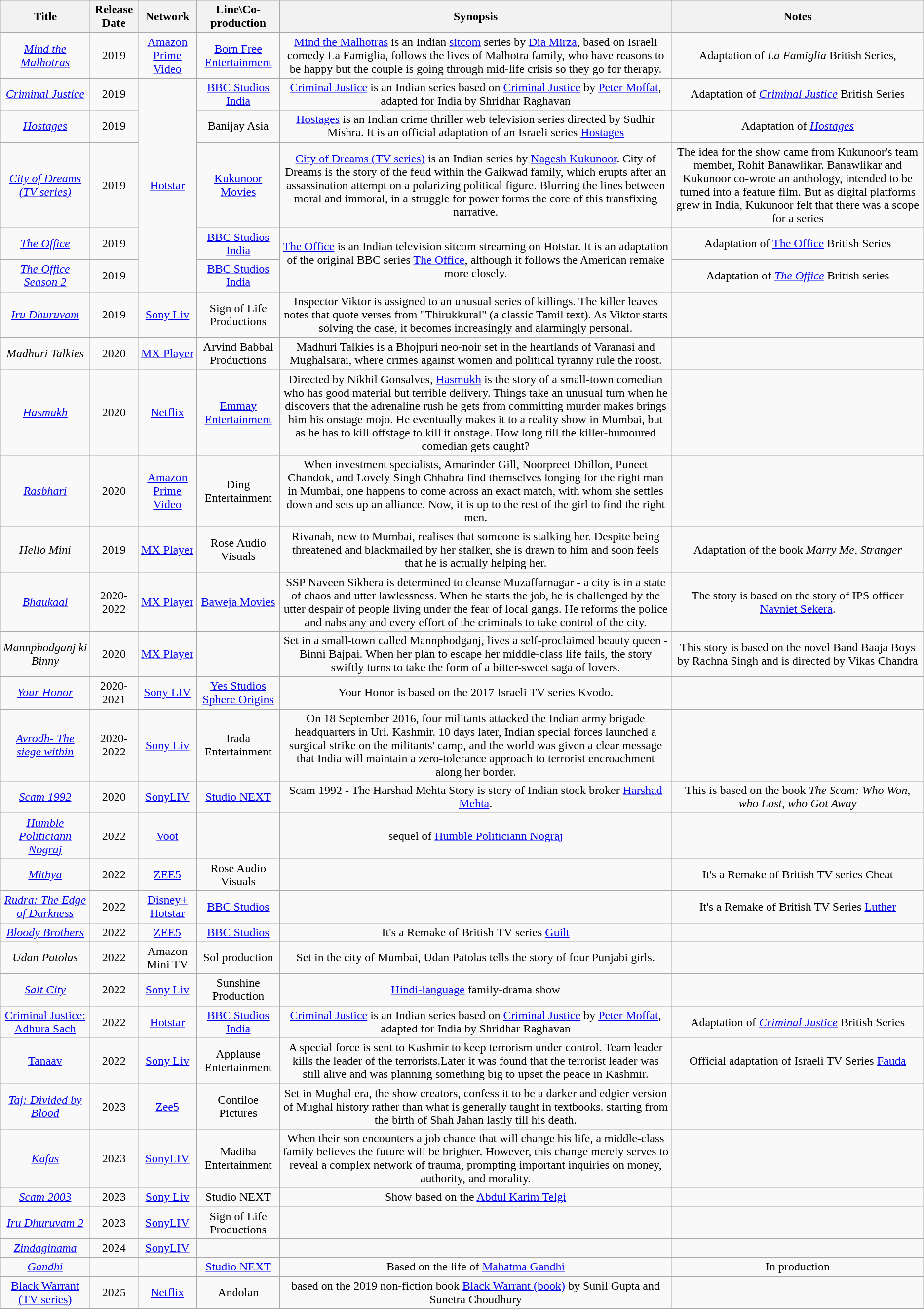<table class="wikitable plainrowheaders sortable" style="text-align: center;">
<tr>
<th>Title</th>
<th>Release Date</th>
<th>Network</th>
<th>Line\Co-production</th>
<th>Synopsis</th>
<th>Notes</th>
</tr>
<tr>
<td><em><a href='#'>Mind the Malhotras</a></em></td>
<td>2019</td>
<td><a href='#'>Amazon Prime Video</a></td>
<td><a href='#'>Born Free Entertainment</a></td>
<td><a href='#'>Mind the Malhotras</a> is an Indian <a href='#'>sitcom</a> series by <a href='#'>Dia Mirza</a>, based on Israeli comedy La Famiglia, follows the lives of Malhotra family, who have reasons to be happy but the couple is going through mid-life crisis so they go for therapy.</td>
<td>Adaptation of <em>La Famiglia</em> British Series,</td>
</tr>
<tr>
<td><em><a href='#'>Criminal Justice</a></em></td>
<td>2019</td>
<td rowspan=5><a href='#'>Hotstar</a></td>
<td><a href='#'>BBC Studios India</a></td>
<td><a href='#'>Criminal Justice</a> is an Indian series based on <a href='#'>Criminal Justice</a> by <a href='#'>Peter Moffat</a>, adapted for India by Shridhar Raghavan</td>
<td>Adaptation of <em><a href='#'>Criminal Justice</a></em> British Series</td>
</tr>
<tr>
<td><em><a href='#'>Hostages</a></em></td>
<td>2019</td>
<td>Banijay Asia</td>
<td><a href='#'>Hostages</a> is an Indian crime thriller web television series directed by Sudhir Mishra. It is an official adaptation of an Israeli series <a href='#'>Hostages</a></td>
<td>Adaptation of <em><a href='#'>Hostages</a></em></td>
</tr>
<tr>
<td><em><a href='#'>City of Dreams (TV series)</a></em></td>
<td>2019</td>
<td><a href='#'>Kukunoor Movies</a></td>
<td><a href='#'>City of Dreams (TV series)</a> is an Indian series by <a href='#'>Nagesh Kukunoor</a>. City of Dreams is the story of the feud within the Gaikwad family, which erupts after an assassination attempt on a polarizing political figure. Blurring the lines between moral and immoral, in a struggle for power forms the core of this transfixing narrative.</td>
<td>The idea for the show came from Kukunoor's team member, Rohit Banawlikar. Banawlikar and Kukunoor co-wrote an anthology, intended to be turned into a feature film. But as digital platforms grew in India, Kukunoor felt that there was a scope for a series</td>
</tr>
<tr>
<td><em><a href='#'>The Office</a></em></td>
<td>2019</td>
<td><a href='#'>BBC Studios India</a></td>
<td rowspan=2><a href='#'>The Office</a> is an Indian television sitcom streaming on Hotstar. It is an adaptation of the original BBC series <a href='#'>The Office</a>, although it follows the American remake more closely.</td>
<td>Adaptation of  <a href='#'>The Office</a> British Series</td>
</tr>
<tr>
<td><em><a href='#'>The Office Season 2</a></em></td>
<td>2019</td>
<td><a href='#'>BBC Studios India</a></td>
<td>Adaptation of <em><a href='#'>The Office</a></em> British series</td>
</tr>
<tr>
<td><em><a href='#'>Iru Dhuruvam</a></em></td>
<td>2019</td>
<td><a href='#'>Sony Liv</a></td>
<td>Sign of Life Productions</td>
<td>Inspector Viktor is assigned to an unusual series of killings. The killer leaves notes that quote verses from "Thirukkural" (a classic Tamil text). As Viktor starts solving the case, it becomes increasingly and alarmingly personal.</td>
<td></td>
</tr>
<tr>
<td><em>Madhuri Talkies</em></td>
<td>2020</td>
<td><a href='#'>MX Player</a></td>
<td>Arvind Babbal Productions</td>
<td>Madhuri Talkies is a Bhojpuri neo-noir set in the heartlands of Varanasi and Mughalsarai, where crimes against women and political tyranny rule the roost.</td>
<td></td>
</tr>
<tr>
<td><em><a href='#'>Hasmukh</a></em></td>
<td>2020</td>
<td><a href='#'>Netflix</a></td>
<td><a href='#'>Emmay Entertainment</a></td>
<td>Directed by Nikhil Gonsalves, <a href='#'>Hasmukh</a> is the story of a small-town comedian who has good material but terrible delivery. Things take an unusual turn when he discovers that the adrenaline rush he gets from committing murder makes brings him his onstage mojo. He eventually makes it to a reality show in Mumbai, but as he has to kill offstage to kill it onstage.  How long till the killer-humoured comedian gets caught?</td>
<td></td>
</tr>
<tr>
<td><em><a href='#'>Rasbhari</a></em></td>
<td>2020</td>
<td><a href='#'>Amazon Prime Video</a></td>
<td>Ding Entertainment</td>
<td>When investment specialists, Amarinder Gill, Noorpreet Dhillon, Puneet Chandok, and Lovely Singh Chhabra find themselves longing for the right man in Mumbai, one happens to come across an exact match, with whom she settles down and sets up an alliance. Now, it is up to the rest of the girl to find the right men.</td>
<td></td>
</tr>
<tr>
<td><em>Hello Mini</em></td>
<td>2019</td>
<td><a href='#'>MX Player</a></td>
<td>Rose Audio Visuals</td>
<td>Rivanah, new to Mumbai, realises that someone is stalking her. Despite being threatened and blackmailed by her stalker, she is drawn to him and soon feels that he is actually helping her.</td>
<td>Adaptation of the book <em>Marry Me, Stranger</em></td>
</tr>
<tr>
<td><em><a href='#'>Bhaukaal</a></em></td>
<td>2020-2022</td>
<td><a href='#'>MX Player</a></td>
<td><a href='#'>Baweja Movies</a></td>
<td>SSP Naveen Sikhera is determined to cleanse Muzaffarnagar - a city is in a state of chaos and utter lawlessness. When he starts the job, he is challenged by the utter despair of people living under the fear of local gangs. He reforms the police and nabs any and every effort of the criminals to take control of the city.</td>
<td>The story is based on the story of IPS officer <a href='#'>Navniet Sekera</a>.</td>
</tr>
<tr>
<td><em>Mannphodganj ki Binny</em></td>
<td>2020</td>
<td><a href='#'>MX Player</a></td>
<td></td>
<td>Set in a small-town called Mannphodganj, lives a self-proclaimed beauty queen - Binni Bajpai. When her plan to escape her middle-class life fails, the story swiftly turns to take the form of a bitter-sweet saga of lovers.</td>
<td>This story is based on the novel Band Baaja Boys by Rachna Singh and is directed by Vikas Chandra</td>
</tr>
<tr>
<td><em><a href='#'>Your Honor</a></em></td>
<td>2020-2021</td>
<td><a href='#'>Sony LIV</a></td>
<td><a href='#'>Yes Studios</a><br><a href='#'>Sphere Origins</a></td>
<td>Your Honor is based on the 2017 Israeli TV series Kvodo.</td>
<td></td>
</tr>
<tr>
<td><em><a href='#'>Avrodh- The siege within</a></em></td>
<td>2020-2022</td>
<td><a href='#'>Sony Liv</a></td>
<td>Irada Entertainment</td>
<td>On 18 September 2016, four militants attacked the Indian army brigade headquarters in Uri. Kashmir. 10 days later, Indian special forces launched a surgical strike on the militants' camp, and the world was given a clear message that India will maintain a zero-tolerance approach to terrorist encroachment along her border.</td>
<td></td>
</tr>
<tr>
<td><em><a href='#'>Scam 1992</a></em></td>
<td>2020</td>
<td><a href='#'>SonyLIV</a></td>
<td><a href='#'>Studio NEXT</a></td>
<td>Scam 1992 - The Harshad Mehta Story is story of Indian stock broker <a href='#'>Harshad Mehta</a>.</td>
<td>This is based on the book <em>The Scam: Who Won, who Lost, who Got Away</em></td>
</tr>
<tr>
<td><em><a href='#'>Humble Politiciann Nograj</a></em></td>
<td>2022</td>
<td><a href='#'>Voot</a></td>
<td></td>
<td>sequel of <a href='#'>Humble Politiciann Nograj</a></td>
<td></td>
</tr>
<tr>
<td><em><a href='#'>Mithya</a></em></td>
<td>2022</td>
<td><a href='#'>ZEE5</a></td>
<td>Rose Audio Visuals</td>
<td></td>
<td>It's a Remake of British TV series Cheat</td>
</tr>
<tr>
<td><em><a href='#'>Rudra: The Edge of Darkness</a></em></td>
<td>2022</td>
<td><a href='#'>Disney+ Hotstar</a></td>
<td><a href='#'>BBC Studios</a></td>
<td></td>
<td>It's a Remake of British TV Series <a href='#'>Luther</a></td>
</tr>
<tr>
<td><em><a href='#'>Bloody Brothers</a></em></td>
<td>2022</td>
<td><a href='#'>ZEE5</a></td>
<td><a href='#'>BBC Studios</a></td>
<td>It's a Remake of British TV series <a href='#'>Guilt</a></td>
<td></td>
</tr>
<tr>
<td><em>Udan Patolas</em></td>
<td>2022</td>
<td>Amazon Mini TV</td>
<td>Sol production</td>
<td>Set in the city of Mumbai, Udan Patolas tells the story of four Punjabi girls.</td>
<td></td>
</tr>
<tr>
<td><em><a href='#'>Salt City</a></em></td>
<td>2022</td>
<td><a href='#'>Sony Liv</a></td>
<td>Sunshine Production</td>
<td><a href='#'>Hindi-language</a> family-drama show</td>
<td></td>
</tr>
<tr>
<td><a href='#'>Criminal Justice: Adhura Sach</a></td>
<td>2022</td>
<td><a href='#'>Hotstar</a></td>
<td><a href='#'>BBC Studios India</a></td>
<td><a href='#'>Criminal Justice</a> is an Indian series based on <a href='#'>Criminal Justice</a> by <a href='#'>Peter Moffat</a>, adapted for India by Shridhar Raghavan</td>
<td>Adaptation of <em><a href='#'>Criminal Justice</a></em> British Series</td>
</tr>
<tr>
<td><a href='#'>Tanaav</a></td>
<td>2022</td>
<td><a href='#'>Sony Liv</a></td>
<td>Applause Entertainment</td>
<td>A special force is sent to Kashmir to keep terrorism under control. Team leader kills the leader of the terrorists.Later it was found that the terrorist leader was still alive and was planning something big to upset the peace in Kashmir.</td>
<td>Official adaptation of Israeli TV Series <a href='#'>Fauda</a></td>
</tr>
<tr>
<td><em><a href='#'>Taj: Divided by Blood</a></em></td>
<td>2023</td>
<td><a href='#'>Zee5</a></td>
<td>Contiloe Pictures</td>
<td>Set in Mughal era, the show creators, confess it to be a darker and edgier version of Mughal history rather than what is generally taught in textbooks. starting from the birth of Shah Jahan lastly till his death.</td>
<td></td>
</tr>
<tr>
<td><em><a href='#'>Kafas</a></em> </td>
<td>2023</td>
<td><a href='#'>SonyLIV</a></td>
<td>Madiba Entertainment</td>
<td>When their son encounters a job chance that will change his life, a middle-class family believes the future will be brighter. However, this change merely serves to reveal a complex network of trauma, prompting important inquiries on money, authority, and morality.</td>
<td></td>
</tr>
<tr>
<td><em><a href='#'>Scam 2003</a></em></td>
<td>2023</td>
<td><a href='#'>Sony Liv</a></td>
<td>Studio NEXT</td>
<td>Show based on the <a href='#'>Abdul Karim Telgi</a></td>
<td></td>
</tr>
<tr>
<td><em><a href='#'>Iru Dhuruvam 2</a></em></td>
<td>2023</td>
<td><a href='#'>SonyLIV</a></td>
<td>Sign of Life Productions</td>
<td></td>
<td></td>
</tr>
<tr>
<td><em><a href='#'>Zindaginama</a></em></td>
<td>2024</td>
<td><a href='#'>SonyLIV</a></td>
<td></td>
<td></td>
<td></td>
</tr>
<tr>
<td><em><a href='#'>Gandhi</a></em> </td>
<td></td>
<td></td>
<td><a href='#'>Studio NEXT</a></td>
<td>Based on the life of <a href='#'>Mahatma Gandhi</a></td>
<td>In production</td>
</tr>
<tr>
<td><a href='#'>Black Warrant (TV series)</a></td>
<td>2025</td>
<td><a href='#'>Netflix</a></td>
<td>Andolan</td>
<td>based on the 2019 non-fiction book <a href='#'>Black Warrant (book)</a> by Sunil Gupta and Sunetra Choudhury</td>
</tr>
<tr>
</tr>
</table>
